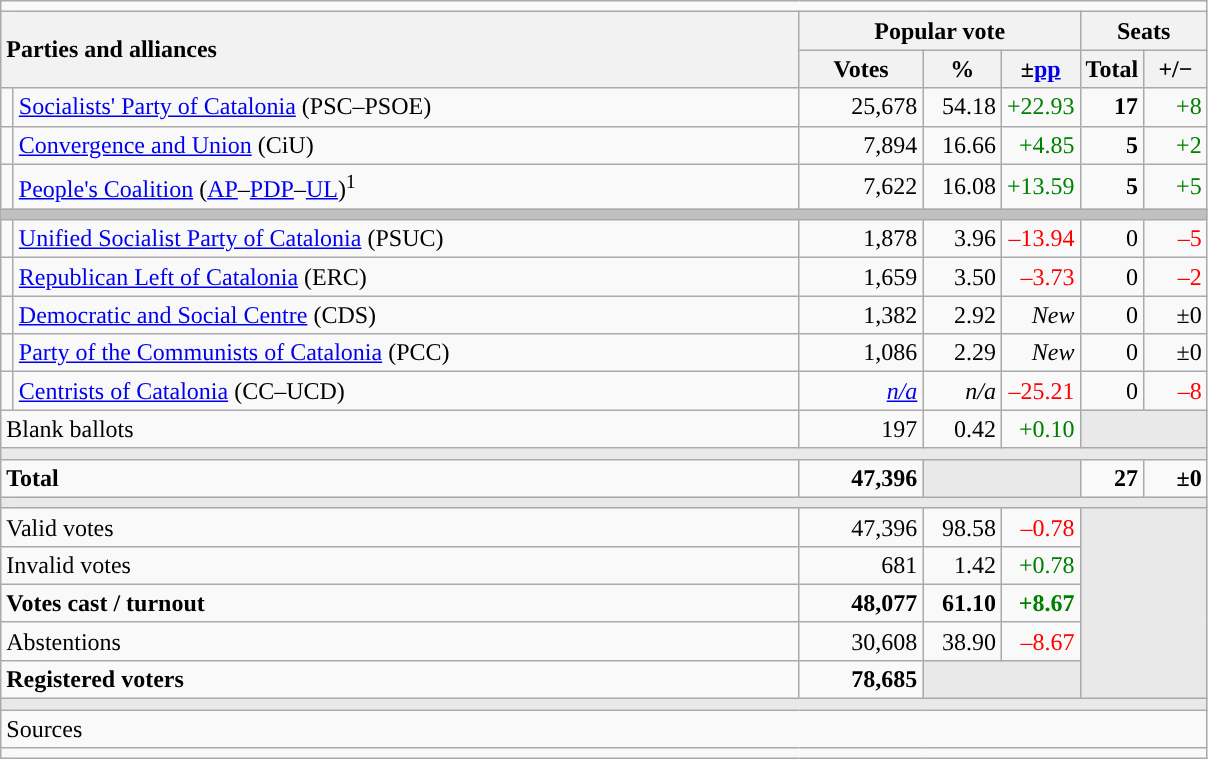<table class="wikitable" style="text-align:right;">
<tr>
<td colspan="7"></td>
</tr>
<tr>
<th style="text-align:left;" rowspan="2" colspan="2" width="525">Parties and alliances</th>
<th colspan="3">Popular vote</th>
<th colspan="2">Seats</th>
</tr>
<tr>
<th width="75">Votes</th>
<th width="45">%</th>
<th width="45">±<a href='#'>pp</a></th>
<th width="35">Total</th>
<th width="35">+/−</th>
</tr>
<tr>
<td width="1" style="color:inherit;background:"></td>
<td align="left"><a href='#'>Socialists' Party of Catalonia</a> (PSC–PSOE)</td>
<td>25,678</td>
<td>54.18</td>
<td style="color:green;">+22.93</td>
<td><strong>17</strong></td>
<td style="color:green;">+8</td>
</tr>
<tr>
<td style="color:inherit;background:"></td>
<td align="left"><a href='#'>Convergence and Union</a> (CiU)</td>
<td>7,894</td>
<td>16.66</td>
<td style="color:green;">+4.85</td>
<td><strong>5</strong></td>
<td style="color:green;">+2</td>
</tr>
<tr>
<td style="color:inherit;background:"></td>
<td align="left"><a href='#'>People's Coalition</a> (<a href='#'>AP</a>–<a href='#'>PDP</a>–<a href='#'>UL</a>)<sup>1</sup></td>
<td>7,622</td>
<td>16.08</td>
<td style="color:green;">+13.59</td>
<td><strong>5</strong></td>
<td style="color:green;">+5</td>
</tr>
<tr>
<td colspan="7" style="color:inherit;background:#C0C0C0"></td>
</tr>
<tr>
<td style="color:inherit;background:"></td>
<td align="left"><a href='#'>Unified Socialist Party of Catalonia</a> (PSUC)</td>
<td>1,878</td>
<td>3.96</td>
<td style="color:red;">–13.94</td>
<td>0</td>
<td style="color:red;">–5</td>
</tr>
<tr>
<td style="color:inherit;background:"></td>
<td align="left"><a href='#'>Republican Left of Catalonia</a> (ERC)</td>
<td>1,659</td>
<td>3.50</td>
<td style="color:red;">–3.73</td>
<td>0</td>
<td style="color:red;">–2</td>
</tr>
<tr>
<td style="color:inherit;background:"></td>
<td align="left"><a href='#'>Democratic and Social Centre</a> (CDS)</td>
<td>1,382</td>
<td>2.92</td>
<td><em>New</em></td>
<td>0</td>
<td>±0</td>
</tr>
<tr>
<td style="color:inherit;background:"></td>
<td align="left"><a href='#'>Party of the Communists of Catalonia</a> (PCC)</td>
<td>1,086</td>
<td>2.29</td>
<td><em>New</em></td>
<td>0</td>
<td>±0</td>
</tr>
<tr>
<td style="color:inherit;background:"></td>
<td align="left"><a href='#'>Centrists of Catalonia</a> (CC–UCD)</td>
<td><em><a href='#'>n/a</a></em></td>
<td><em>n/a</em></td>
<td style="color:red;">–25.21</td>
<td>0</td>
<td style="color:red;">–8</td>
</tr>
<tr>
<td align="left" colspan="2">Blank ballots</td>
<td>197</td>
<td>0.42</td>
<td style="color:green;">+0.10</td>
<td style="color:inherit;background:#E9E9E9" colspan="2"></td>
</tr>
<tr>
<td colspan="7" style="color:inherit;background:#E9E9E9"></td>
</tr>
<tr style="font-weight:bold;">
<td align="left" colspan="2">Total</td>
<td>47,396</td>
<td bgcolor="#E9E9E9" colspan="2"></td>
<td>27</td>
<td>±0</td>
</tr>
<tr>
<td colspan="7" style="color:inherit;background:#E9E9E9"></td>
</tr>
<tr>
<td align="left" colspan="2">Valid votes</td>
<td>47,396</td>
<td>98.58</td>
<td style="color:red;">–0.78</td>
<td bgcolor="#E9E9E9" colspan="2" rowspan="5"></td>
</tr>
<tr>
<td align="left" colspan="2">Invalid votes</td>
<td>681</td>
<td>1.42</td>
<td style="color:green;">+0.78</td>
</tr>
<tr style="font-weight:bold;">
<td align="left" colspan="2">Votes cast / turnout</td>
<td>48,077</td>
<td>61.10</td>
<td style="color:green;">+8.67</td>
</tr>
<tr>
<td align="left" colspan="2">Abstentions</td>
<td>30,608</td>
<td>38.90</td>
<td style="color:red;">–8.67</td>
</tr>
<tr style="font-weight:bold;">
<td align="left" colspan="2">Registered voters</td>
<td>78,685</td>
<td bgcolor="#E9E9E9" colspan="2"></td>
</tr>
<tr>
<td colspan="7" style="color:inherit;background:#E9E9E9"></td>
</tr>
<tr>
<td align="left" colspan="7">Sources</td>
</tr>
<tr>
<td colspan="7" style="text-align:left; max-width:790px;"></td>
</tr>
</table>
